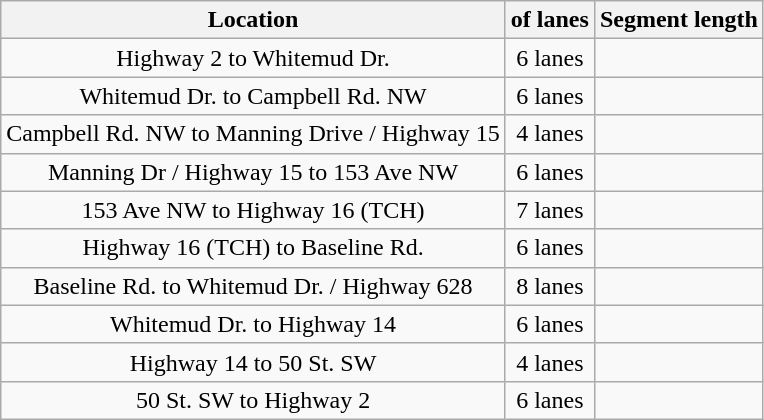<table class="wikitable" style="text-align:center;">
<tr>
<th>Location</th>
<th> of lanes</th>
<th>Segment length</th>
</tr>
<tr>
<td>Highway 2 to Whitemud Dr.</td>
<td>6 lanes</td>
<td></td>
</tr>
<tr>
<td>Whitemud Dr. to Campbell Rd. NW</td>
<td>6 lanes</td>
<td></td>
</tr>
<tr>
<td>Campbell Rd. NW to Manning Drive / Highway 15</td>
<td>4 lanes</td>
<td></td>
</tr>
<tr>
<td>Manning Dr / Highway 15 to 153 Ave NW</td>
<td>6 lanes</td>
<td></td>
</tr>
<tr>
<td>153 Ave NW to Highway 16 (TCH)</td>
<td>7 lanes</td>
<td></td>
</tr>
<tr>
<td>Highway 16 (TCH) to Baseline Rd.</td>
<td>6 lanes</td>
<td></td>
</tr>
<tr>
<td>Baseline Rd. to Whitemud Dr. / Highway 628</td>
<td>8 lanes</td>
<td></td>
</tr>
<tr>
<td>Whitemud Dr. to Highway 14</td>
<td>6 lanes</td>
<td></td>
</tr>
<tr>
<td>Highway 14 to 50 St. SW</td>
<td>4 lanes</td>
<td></td>
</tr>
<tr>
<td>50 St. SW to Highway 2</td>
<td>6 lanes</td>
<td></td>
</tr>
</table>
